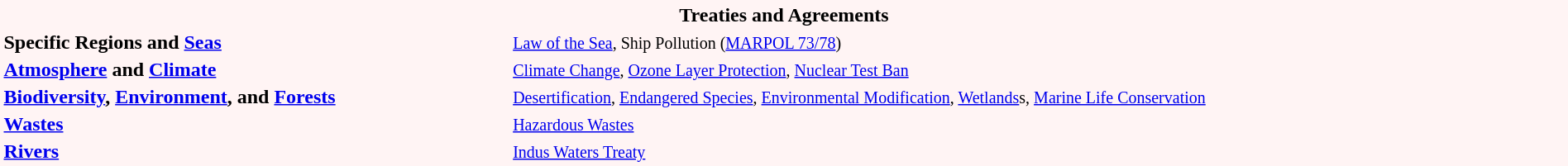<table width="100%" bgcolor="#fff4f4">
<tr>
<th align="center" colspan="2">Treaties and Agreements</th>
</tr>
<tr align="center">
<th align="left" valign="top">Specific Regions and <a href='#'>Seas</a></th>
<td align="left" valign="top"><small> <a href='#'>Law of the Sea</a>, Ship Pollution (<a href='#'>MARPOL 73/78</a>)</small></td>
</tr>
<tr align="center">
<th align="left" valign="top"><a href='#'>Atmosphere</a> and <a href='#'>Climate</a></th>
<td align="left" valign="top"><small><a href='#'>Climate Change</a>, <a href='#'>Ozone Layer Protection</a>, <a href='#'>Nuclear Test Ban</a></small></td>
</tr>
<tr align="center">
<th align="left" valign="top"><a href='#'>Biodiversity</a>, <a href='#'>Environment</a>, and <a href='#'>Forests</a></th>
<td align="left" valign="top"><small><a href='#'>Desertification</a>, <a href='#'>Endangered Species</a>, <a href='#'>Environmental Modification</a>, <a href='#'>Wetlands</a>s, <a href='#'>Marine Life Conservation</a></small></td>
</tr>
<tr align="center">
<th align="left" valign="top"><a href='#'>Wastes</a></th>
<td align="left" valign="top"><small><a href='#'>Hazardous Wastes</a></small></td>
</tr>
<tr align="center">
<th align="left" valign="top"><a href='#'>Rivers</a></th>
<td align="left" valign="top"><small><a href='#'>Indus Waters Treaty</a></small></td>
</tr>
</table>
